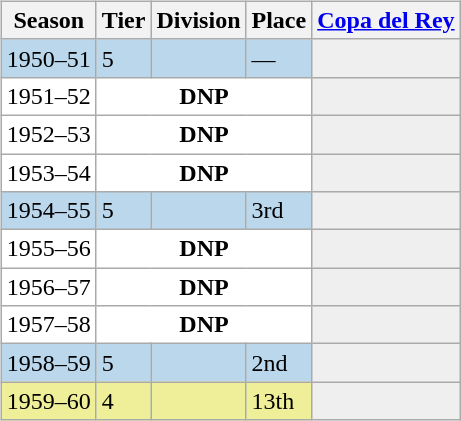<table>
<tr>
<td valign="top" width=0%><br><table class="wikitable">
<tr style="background:#f0f6fa;">
<th>Season</th>
<th>Tier</th>
<th>Division</th>
<th>Place</th>
<th><a href='#'>Copa del Rey</a></th>
</tr>
<tr>
<td style="background:#BBD7EC;">1950–51</td>
<td style="background:#BBD7EC;">5</td>
<td style="background:#BBD7EC;"></td>
<td style="background:#BBD7EC;">—</td>
<th style="background:#efefef;"></th>
</tr>
<tr>
<td style="background:#FFFFFF;">1951–52</td>
<th style="background:#FFFFFF;" colspan="3">DNP</th>
<td style="background:#efefef;"></td>
</tr>
<tr>
<td style="background:#FFFFFF;">1952–53</td>
<th style="background:#FFFFFF;" colspan="3">DNP</th>
<td style="background:#efefef;"></td>
</tr>
<tr>
<td style="background:#FFFFFF;">1953–54</td>
<th style="background:#FFFFFF;" colspan="3">DNP</th>
<td style="background:#efefef;"></td>
</tr>
<tr>
<td style="background:#BBD7EC;">1954–55</td>
<td style="background:#BBD7EC;">5</td>
<td style="background:#BBD7EC;"></td>
<td style="background:#BBD7EC;">3rd</td>
<th style="background:#efefef;"></th>
</tr>
<tr>
<td style="background:#FFFFFF;">1955–56</td>
<th style="background:#FFFFFF;" colspan="3">DNP</th>
<td style="background:#efefef;"></td>
</tr>
<tr>
<td style="background:#FFFFFF;">1956–57</td>
<th style="background:#FFFFFF;" colspan="3">DNP</th>
<td style="background:#efefef;"></td>
</tr>
<tr>
<td style="background:#FFFFFF;">1957–58</td>
<th style="background:#FFFFFF;" colspan="3">DNP</th>
<td style="background:#efefef;"></td>
</tr>
<tr>
<td style="background:#BBD7EC;">1958–59</td>
<td style="background:#BBD7EC;">5</td>
<td style="background:#BBD7EC;"></td>
<td style="background:#BBD7EC;">2nd</td>
<th style="background:#efefef;"></th>
</tr>
<tr>
<td style="background:#EFEF99;">1959–60</td>
<td style="background:#EFEF99;">4</td>
<td style="background:#EFEF99;"></td>
<td style="background:#EFEF99;">13th</td>
<th style="background:#efefef;"></th>
</tr>
</table>
</td>
</tr>
</table>
